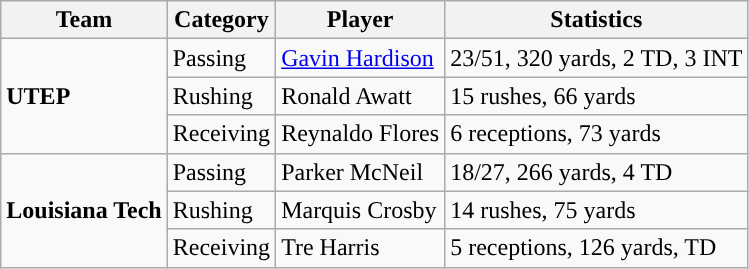<table class="wikitable" style="float: left;">
<tr>
<th>Team</th>
<th>Category</th>
<th>Player</th>
<th>Statistics</th>
</tr>
<tr>
<td rowspan=3><strong>UTEP</strong></td>
<td>Passing</td>
<td><a href='#'>Gavin Hardison</a></td>
<td>23/51, 320 yards, 2 TD, 3 INT</td>
</tr>
<tr>
<td>Rushing</td>
<td>Ronald Awatt</td>
<td>15 rushes, 66 yards</td>
</tr>
<tr>
<td>Receiving</td>
<td>Reynaldo Flores</td>
<td>6 receptions, 73 yards</td>
</tr>
<tr>
<td rowspan=3><strong>Louisiana Tech</strong></td>
<td>Passing</td>
<td>Parker McNeil</td>
<td>18/27, 266 yards, 4 TD</td>
</tr>
<tr>
<td>Rushing</td>
<td>Marquis Crosby</td>
<td>14 rushes, 75 yards</td>
</tr>
<tr>
<td>Receiving</td>
<td>Tre Harris</td>
<td>5 receptions, 126 yards, TD</td>
</tr>
</table>
